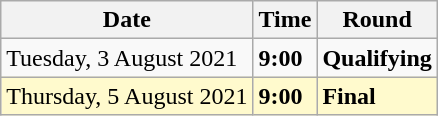<table class="wikitable">
<tr>
<th>Date</th>
<th>Time</th>
<th>Round</th>
</tr>
<tr>
<td>Tuesday, 3 August 2021</td>
<td><strong>9:00</strong></td>
<td><strong>Qualifying</strong></td>
</tr>
<tr style=background:lemonchiffon>
<td>Thursday, 5 August 2021</td>
<td><strong>9:00</strong></td>
<td><strong>Final</strong></td>
</tr>
</table>
